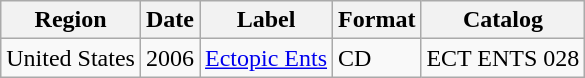<table class="wikitable">
<tr>
<th>Region</th>
<th>Date</th>
<th>Label</th>
<th>Format</th>
<th>Catalog</th>
</tr>
<tr>
<td>United States</td>
<td>2006</td>
<td><a href='#'>Ectopic Ents</a></td>
<td>CD</td>
<td>ECT ENTS 028</td>
</tr>
</table>
